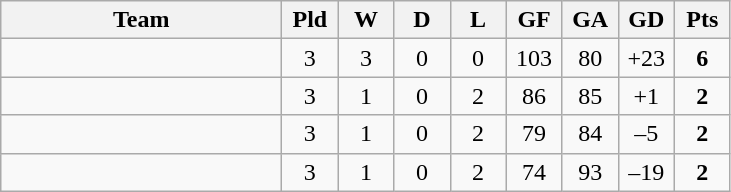<table class="wikitable" style="text-align: center;">
<tr>
<th width="180">Team</th>
<th width="30">Pld</th>
<th width="30">W</th>
<th width="30">D</th>
<th width="30">L</th>
<th width="30">GF</th>
<th width="30">GA</th>
<th width="30">GD</th>
<th width="30">Pts</th>
</tr>
<tr>
<td align="left"></td>
<td>3</td>
<td>3</td>
<td>0</td>
<td>0</td>
<td>103</td>
<td>80</td>
<td>+23</td>
<td><strong>6</strong></td>
</tr>
<tr>
<td align="left"></td>
<td>3</td>
<td>1</td>
<td>0</td>
<td>2</td>
<td>86</td>
<td>85</td>
<td>+1</td>
<td><strong>2</strong></td>
</tr>
<tr>
<td align="left"></td>
<td>3</td>
<td>1</td>
<td>0</td>
<td>2</td>
<td>79</td>
<td>84</td>
<td>–5</td>
<td><strong>2</strong></td>
</tr>
<tr>
<td align="left"></td>
<td>3</td>
<td>1</td>
<td>0</td>
<td>2</td>
<td>74</td>
<td>93</td>
<td>–19</td>
<td><strong>2</strong></td>
</tr>
</table>
